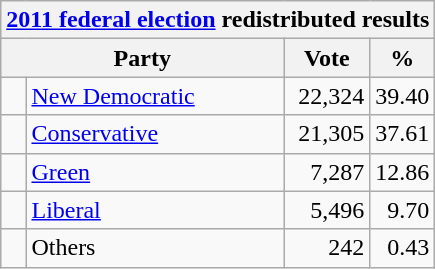<table class="wikitable">
<tr>
<th colspan="4"><a href='#'>2011 federal election</a> redistributed results</th>
</tr>
<tr>
<th bgcolor="#DDDDFF" width="130px" colspan="2">Party</th>
<th bgcolor="#DDDDFF" width="50px">Vote</th>
<th bgcolor="#DDDDFF" width="30px">%</th>
</tr>
<tr>
<td> </td>
<td><a href='#'>New Democratic</a></td>
<td align="right">22,324</td>
<td align="right">39.40</td>
</tr>
<tr>
<td> </td>
<td><a href='#'>Conservative</a></td>
<td align="right">21,305</td>
<td align="right">37.61</td>
</tr>
<tr>
<td> </td>
<td><a href='#'>Green</a></td>
<td align="right">7,287</td>
<td align="right">12.86</td>
</tr>
<tr>
<td> </td>
<td><a href='#'>Liberal</a></td>
<td align="right">5,496</td>
<td align="right">9.70</td>
</tr>
<tr>
<td> </td>
<td>Others</td>
<td align="right">242</td>
<td align="right">0.43</td>
</tr>
</table>
